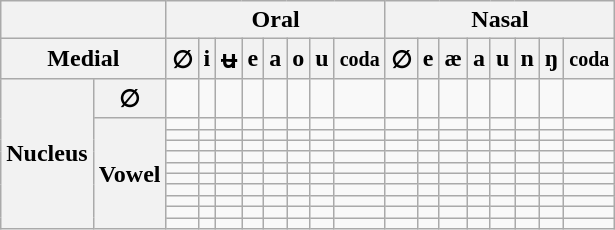<table class="wikitable" style=text-align:center>
<tr>
<th colspan="2"></th>
<th colspan="8">Oral</th>
<th colspan="8">Nasal</th>
</tr>
<tr>
<th colspan="2">Medial</th>
<th>∅</th>
<th>i</th>
<th>ʉ</th>
<th>e</th>
<th>a</th>
<th>o</th>
<th>u</th>
<th><small>coda</small></th>
<th>∅</th>
<th>e</th>
<th>æ</th>
<th>a</th>
<th>u</th>
<th>n</th>
<th>ŋ</th>
<th><small>coda</small></th>
</tr>
<tr>
<th rowspan="11">Nucleus</th>
<th>∅</th>
<td></td>
<td></td>
<td></td>
<td></td>
<td></td>
<td></td>
<td></td>
<td></td>
<td></td>
<td></td>
<td></td>
<td></td>
<td></td>
<td></td>
<td></td>
<td></td>
</tr>
<tr>
<th rowspan="10">Vowel</th>
<td></td>
<td></td>
<td></td>
<td></td>
<td></td>
<td></td>
<td></td>
<td></td>
<td></td>
<td></td>
<td></td>
<td></td>
<td></td>
<td></td>
<td></td>
<td></td>
</tr>
<tr>
<td></td>
<td></td>
<td></td>
<td></td>
<td></td>
<td></td>
<td></td>
<td></td>
<td></td>
<td></td>
<td></td>
<td></td>
<td></td>
<td></td>
<td></td>
<td></td>
</tr>
<tr>
<td></td>
<td></td>
<td></td>
<td></td>
<td></td>
<td></td>
<td></td>
<td></td>
<td></td>
<td></td>
<td></td>
<td></td>
<td></td>
<td></td>
<td></td>
<td></td>
</tr>
<tr>
<td></td>
<td></td>
<td></td>
<td></td>
<td></td>
<td></td>
<td></td>
<td></td>
<td></td>
<td></td>
<td></td>
<td></td>
<td></td>
<td></td>
<td></td>
<td></td>
</tr>
<tr>
<td></td>
<td></td>
<td></td>
<td></td>
<td></td>
<td></td>
<td></td>
<td></td>
<td></td>
<td></td>
<td></td>
<td></td>
<td></td>
<td></td>
<td></td>
<td></td>
</tr>
<tr>
<td></td>
<td></td>
<td></td>
<td></td>
<td></td>
<td></td>
<td></td>
<td></td>
<td></td>
<td></td>
<td></td>
<td></td>
<td></td>
<td></td>
<td></td>
<td></td>
</tr>
<tr>
<td></td>
<td></td>
<td></td>
<td></td>
<td></td>
<td></td>
<td></td>
<td></td>
<td></td>
<td></td>
<td></td>
<td></td>
<td></td>
<td></td>
<td></td>
<td></td>
</tr>
<tr>
<td></td>
<td></td>
<td></td>
<td></td>
<td></td>
<td></td>
<td></td>
<td></td>
<td></td>
<td></td>
<td></td>
<td></td>
<td></td>
<td></td>
<td></td>
<td></td>
</tr>
<tr>
<td></td>
<td></td>
<td></td>
<td></td>
<td></td>
<td></td>
<td></td>
<td></td>
<td></td>
<td></td>
<td></td>
<td></td>
<td></td>
<td></td>
<td></td>
<td></td>
</tr>
<tr>
<td></td>
<td></td>
<td></td>
<td></td>
<td></td>
<td></td>
<td></td>
<td></td>
<td></td>
<td></td>
<td></td>
<td></td>
<td></td>
<td></td>
<td></td>
<td></td>
</tr>
</table>
